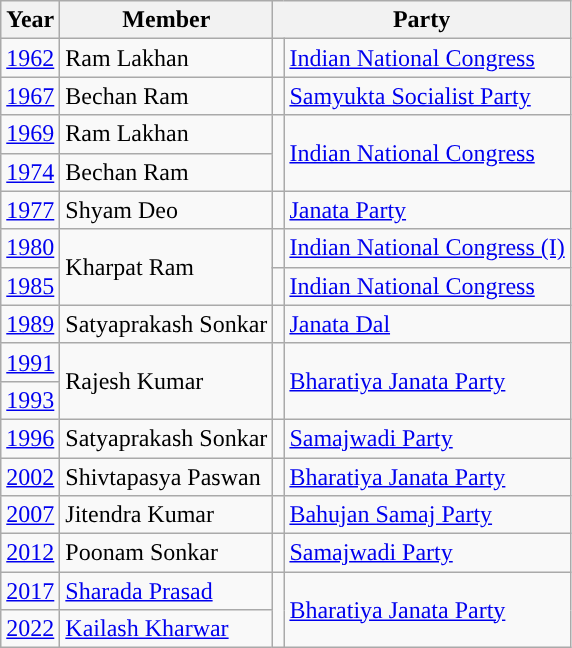<table class="wikitable">
<tr>
<th>Year</th>
<th>Member</th>
<th colspan="2">Party</th>
</tr>
<tr>
<td><a href='#'>1962</a></td>
<td>Ram Lakhan</td>
<td style="background-color: "></td>
<td><a href='#'>Indian National Congress</a></td>
</tr>
<tr>
<td><a href='#'>1967</a></td>
<td>Bechan Ram</td>
<td style="background-color: "></td>
<td><a href='#'>Samyukta Socialist Party</a></td>
</tr>
<tr>
<td><a href='#'>1969</a></td>
<td>Ram Lakhan</td>
<td rowspan="2" style="background-color: "></td>
<td rowspan="2"><a href='#'>Indian National Congress</a></td>
</tr>
<tr>
<td><a href='#'>1974</a></td>
<td>Bechan Ram</td>
</tr>
<tr>
<td><a href='#'>1977</a></td>
<td>Shyam Deo</td>
<td style="background-color: "></td>
<td><a href='#'>Janata Party</a></td>
</tr>
<tr>
<td><a href='#'>1980</a></td>
<td rowspan="2">Kharpat Ram</td>
<td style="background-color: "></td>
<td><a href='#'>Indian National Congress (I)</a></td>
</tr>
<tr>
<td><a href='#'>1985</a></td>
<td style="background-color: "></td>
<td><a href='#'>Indian National Congress</a></td>
</tr>
<tr>
<td><a href='#'>1989</a></td>
<td>Satyaprakash Sonkar</td>
<td style="background-color: "></td>
<td><a href='#'>Janata Dal</a></td>
</tr>
<tr>
<td><a href='#'>1991</a></td>
<td rowspan="2">Rajesh Kumar</td>
<td rowspan="2" style="background-color: "></td>
<td rowspan="2"><a href='#'>Bharatiya Janata Party</a></td>
</tr>
<tr>
<td><a href='#'>1993</a></td>
</tr>
<tr>
<td><a href='#'>1996</a></td>
<td>Satyaprakash Sonkar</td>
<td style="background-color: "></td>
<td><a href='#'>Samajwadi Party</a></td>
</tr>
<tr>
<td><a href='#'>2002</a></td>
<td>Shivtapasya Paswan</td>
<td style="background-color: "></td>
<td><a href='#'>Bharatiya Janata Party</a></td>
</tr>
<tr>
<td><a href='#'>2007</a></td>
<td>Jitendra Kumar</td>
<td style="background-color: "></td>
<td><a href='#'>Bahujan Samaj Party</a></td>
</tr>
<tr>
<td><a href='#'>2012</a></td>
<td>Poonam Sonkar</td>
<td style="background-color: "></td>
<td><a href='#'>Samajwadi Party</a></td>
</tr>
<tr>
<td><a href='#'>2017</a></td>
<td><a href='#'>Sharada Prasad</a></td>
<td rowspan="2" style="background-color: "></td>
<td rowspan="2"><a href='#'>Bharatiya Janata Party</a></td>
</tr>
<tr>
<td><a href='#'>2022</a></td>
<td><a href='#'>Kailash Kharwar</a></td>
</tr>
</table>
